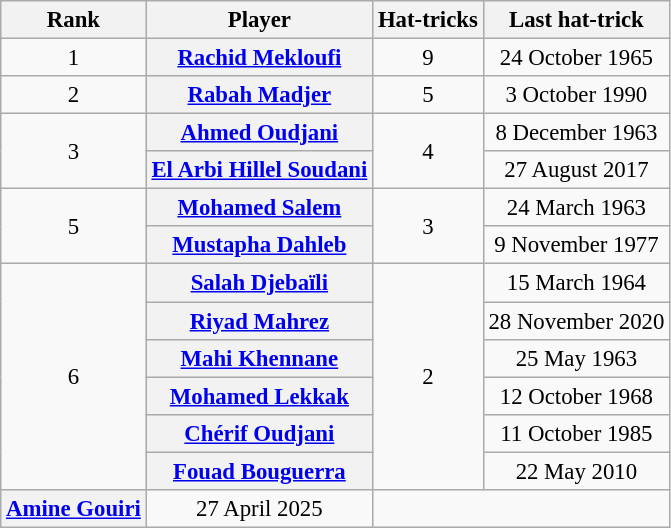<table class="wikitable plainrowheaders sortable" style="text-align:center;font-size:95%">
<tr>
<th scope="col">Rank</th>
<th scope="col">Player</th>
<th scope="col">Hat-tricks</th>
<th scope="col">Last hat-trick</th>
</tr>
<tr>
<td>1</td>
<th scope="row"><a href='#'>Rachid Mekloufi</a></th>
<td align="center">9</td>
<td align="center">24 October 1965</td>
</tr>
<tr>
<td>2</td>
<th scope="row"><a href='#'>Rabah Madjer</a></th>
<td align="center">5</td>
<td align="center">3 October 1990</td>
</tr>
<tr>
<td rowspan="2" style="border-top:1px solid silver">3</td>
<th scope="row"><a href='#'>Ahmed Oudjani</a></th>
<td rowspan="2" style="text-align:center;border-top:1px solid silver">4</td>
<td align="center">8 December 1963</td>
</tr>
<tr>
<th scope="row"><a href='#'>El Arbi Hillel Soudani</a></th>
<td align="center">27 August 2017</td>
</tr>
<tr>
<td rowspan="2" style="border-top:1px solid silver">5</td>
<th scope="row"><a href='#'>Mohamed Salem</a></th>
<td rowspan="2" style="text-align:center;border-top:1px solid silver">3</td>
<td align="center">24 March 1963</td>
</tr>
<tr>
<th scope="row"><a href='#'>Mustapha Dahleb</a></th>
<td align="center">9 November 1977</td>
</tr>
<tr>
<td rowspan="6" style="border-top:1px solid silver">6</td>
<th scope="row"><a href='#'>Salah Djebaïli</a></th>
<td rowspan="6" style="text-align:center;border-top:1px solid silver">2</td>
<td align="center">15 March 1964</td>
</tr>
<tr>
<th scope="row"><a href='#'>Riyad Mahrez</a></th>
<td align="center">28 November 2020</td>
</tr>
<tr>
<th scope="row"><a href='#'>Mahi Khennane</a></th>
<td align="center">25 May 1963</td>
</tr>
<tr>
<th scope="row"><a href='#'>Mohamed Lekkak</a></th>
<td align="center">12 October 1968</td>
</tr>
<tr>
<th scope="row"><a href='#'>Chérif Oudjani</a></th>
<td align="center">11 October 1985</td>
</tr>
<tr>
<th scope="row"><a href='#'>Fouad Bouguerra</a></th>
<td align="center">22 May 2010</td>
</tr>
<tr>
<th scope="row"><a href='#'>Amine Gouiri</a></th>
<td align="center">27 April 2025</td>
</tr>
</table>
